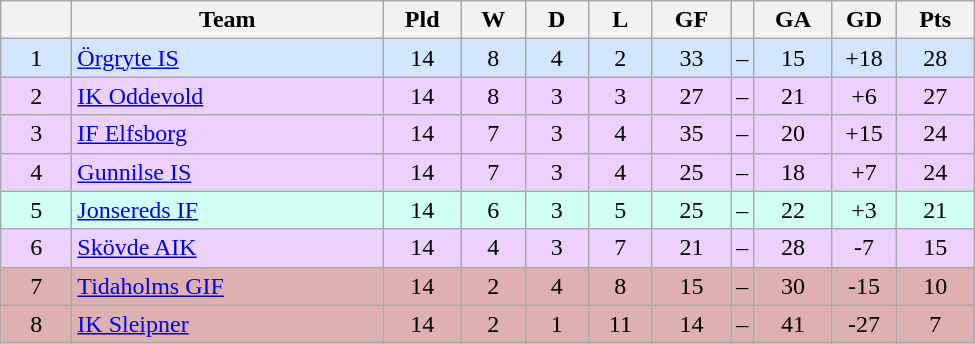<table class="wikitable" style="text-align: center">
<tr>
<th style="width: 40px;"></th>
<th style="width: 200px;">Team</th>
<th style="width: 45px;">Pld</th>
<th style="width: 35px;">W</th>
<th style="width: 35px;">D</th>
<th style="width: 35px;">L</th>
<th style="width: 45px;">GF</th>
<th></th>
<th style="width: 45px;">GA</th>
<th style="width: 35px;">GD</th>
<th style="width: 45px;">Pts</th>
</tr>
<tr style="background: #d2e6ff">
<td>1</td>
<td style="text-align: left;"><a href='#'>Örgryte IS</a></td>
<td>14</td>
<td>8</td>
<td>4</td>
<td>2</td>
<td>33</td>
<td>–</td>
<td>15</td>
<td>+18</td>
<td>28</td>
</tr>
<tr style="background: #ecd1ff">
<td>2</td>
<td style="text-align: left;"><a href='#'>IK Oddevold</a></td>
<td>14</td>
<td>8</td>
<td>3</td>
<td>3</td>
<td>27</td>
<td>–</td>
<td>21</td>
<td>+6</td>
<td>27</td>
</tr>
<tr style="background: #ecd1ff">
<td>3</td>
<td style="text-align: left;"><a href='#'>IF Elfsborg</a></td>
<td>14</td>
<td>7</td>
<td>3</td>
<td>4</td>
<td>35</td>
<td>–</td>
<td>20</td>
<td>+15</td>
<td>24</td>
</tr>
<tr style="background: #ecd1ff">
<td>4</td>
<td style="text-align: left;"><a href='#'>Gunnilse IS</a></td>
<td>14</td>
<td>7</td>
<td>3</td>
<td>4</td>
<td>25</td>
<td>–</td>
<td>18</td>
<td>+7</td>
<td>24</td>
</tr>
<tr style="background: #d1fff6">
<td>5</td>
<td style="text-align: left;"><a href='#'>Jonsereds IF</a></td>
<td>14</td>
<td>6</td>
<td>3</td>
<td>5</td>
<td>25</td>
<td>–</td>
<td>22</td>
<td>+3</td>
<td>21</td>
</tr>
<tr style="background: #ecd1ff">
<td>6</td>
<td style="text-align: left;"><a href='#'>Skövde AIK</a></td>
<td>14</td>
<td>4</td>
<td>3</td>
<td>7</td>
<td>21</td>
<td>–</td>
<td>28</td>
<td>-7</td>
<td>15</td>
</tr>
<tr style="background: #deb0b0">
<td>7</td>
<td style="text-align: left;"><a href='#'>Tidaholms GIF</a></td>
<td>14</td>
<td>2</td>
<td>4</td>
<td>8</td>
<td>15</td>
<td>–</td>
<td>30</td>
<td>-15</td>
<td>10</td>
</tr>
<tr style="background: #deb0b0">
<td>8</td>
<td style="text-align: left;"><a href='#'>IK Sleipner</a></td>
<td>14</td>
<td>2</td>
<td>1</td>
<td>11</td>
<td>14</td>
<td>–</td>
<td>41</td>
<td>-27</td>
<td>7</td>
</tr>
</table>
